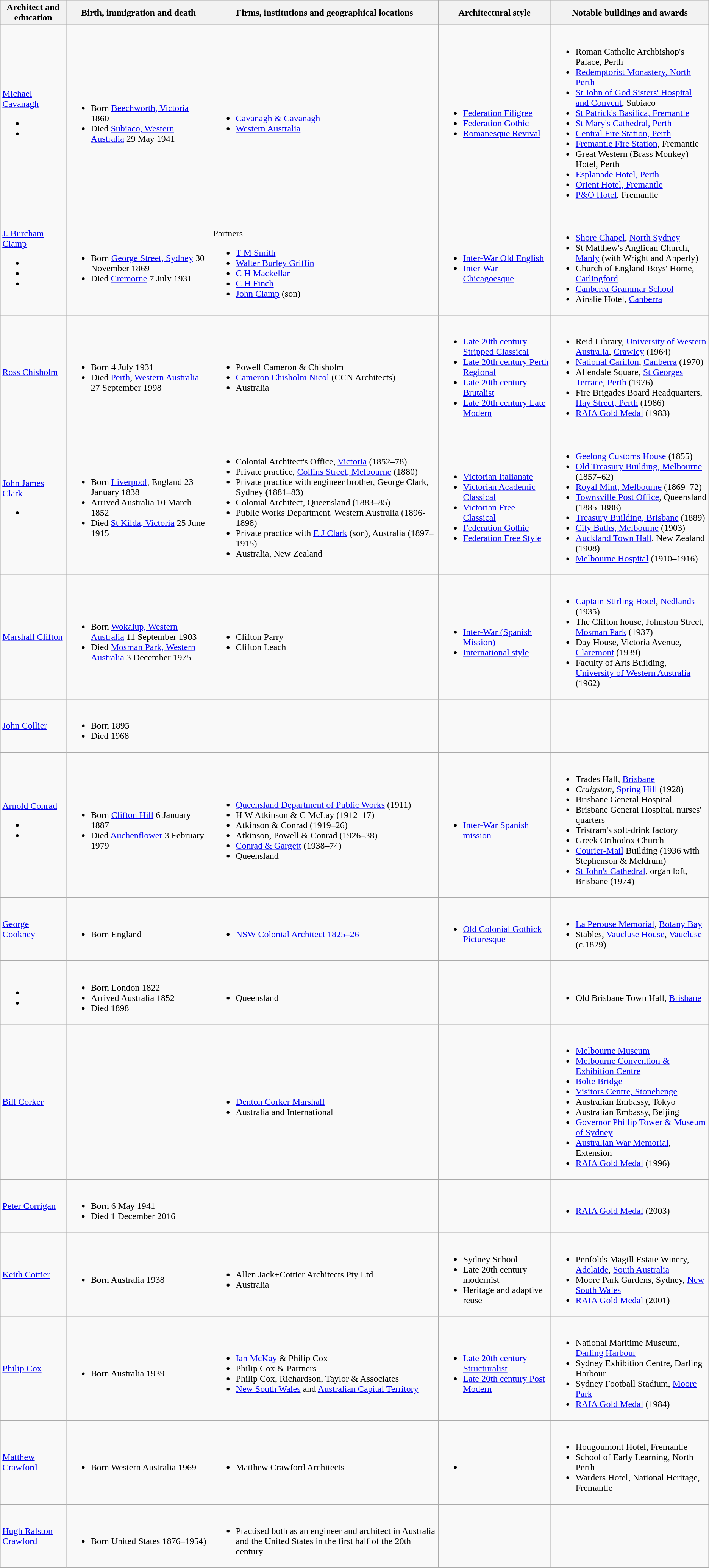<table class="wikitable">
<tr style="background:#efefef;">
<th>Architect and education</th>
<th>Birth, immigration and death</th>
<th>Firms, institutions and geographical locations</th>
<th>Architectural style</th>
<th>Notable buildings and awards</th>
</tr>
<tr>
<td><a href='#'>Michael Cavanagh</a><br><ul><li></li><li></li></ul></td>
<td><br><ul><li>Born <a href='#'>Beechworth, Victoria</a> 1860</li><li>Died <a href='#'>Subiaco, Western Australia</a> 29 May 1941</li></ul></td>
<td><br><ul><li><a href='#'>Cavanagh & Cavanagh</a></li><li><a href='#'>Western Australia</a></li></ul></td>
<td><br><ul><li><a href='#'>Federation Filigree</a></li><li><a href='#'>Federation Gothic</a></li><li><a href='#'>Romanesque Revival</a></li></ul></td>
<td><br><ul><li>Roman Catholic Archbishop's Palace, Perth</li><li><a href='#'>Redemptorist Monastery, North Perth</a></li><li><a href='#'>St John of God Sisters' Hospital and Convent</a>, Subiaco</li><li><a href='#'>St Patrick's Basilica, Fremantle</a></li><li><a href='#'>St Mary's Cathedral, Perth</a></li><li><a href='#'>Central Fire Station, Perth</a></li><li><a href='#'>Fremantle Fire Station</a>, Fremantle</li><li>Great Western (Brass Monkey) Hotel, Perth</li><li><a href='#'>Esplanade Hotel, Perth</a></li><li><a href='#'>Orient Hotel, Fremantle</a></li><li><a href='#'>P&O Hotel</a>, Fremantle</li></ul></td>
</tr>
<tr>
<td><a href='#'>J. Burcham Clamp</a><br><ul><li></li><li></li><li></li></ul></td>
<td><br><ul><li>Born <a href='#'>George Street, Sydney</a> 30 November 1869</li><li>Died <a href='#'>Cremorne</a> 7 July 1931</li></ul></td>
<td><br>Partners<ul><li><a href='#'>T M Smith</a></li><li><a href='#'>Walter Burley Griffin</a></li><li><a href='#'>C H Mackellar</a></li><li><a href='#'>C H Finch</a></li><li><a href='#'>John Clamp</a> (son)</li></ul></td>
<td><br><ul><li><a href='#'>Inter-War Old English</a></li><li><a href='#'>Inter-War Chicagoesque</a></li></ul></td>
<td><br><ul><li><a href='#'>Shore Chapel</a>, <a href='#'>North Sydney</a></li><li>St Matthew's Anglican Church, <a href='#'>Manly</a> (with Wright and Apperly)</li><li>Church of England Boys' Home, <a href='#'>Carlingford</a></li><li><a href='#'>Canberra Grammar School</a></li><li>Ainslie Hotel, <a href='#'>Canberra</a></li></ul></td>
</tr>
<tr>
<td><a href='#'>Ross Chisholm</a></td>
<td><br><ul><li>Born 4 July 1931</li><li>Died <a href='#'>Perth</a>, <a href='#'>Western Australia</a> 27 September 1998</li></ul></td>
<td><br><ul><li>Powell Cameron & Chisholm</li><li><a href='#'>Cameron Chisholm Nicol</a> (CCN Architects)</li><li>Australia</li></ul></td>
<td><br><ul><li><a href='#'>Late 20th century Stripped Classical</a></li><li><a href='#'>Late 20th century Perth Regional</a></li><li><a href='#'>Late 20th century Brutalist</a></li><li><a href='#'>Late 20th century Late Modern</a></li></ul></td>
<td><br><ul><li>Reid Library, <a href='#'>University of Western Australia</a>, <a href='#'>Crawley</a> (1964)</li><li><a href='#'>National Carillon</a>, <a href='#'>Canberra</a> (1970)</li><li>Allendale Square, <a href='#'>St Georges Terrace</a>, <a href='#'>Perth</a> (1976)</li><li>Fire Brigades Board Headquarters, <a href='#'>Hay Street, Perth</a> (1986)</li><li><a href='#'>RAIA Gold Medal</a> (1983)</li></ul></td>
</tr>
<tr>
<td><a href='#'>John James Clark</a><br><ul><li></li></ul></td>
<td><br><ul><li>Born <a href='#'>Liverpool</a>, England 23 January 1838</li><li>Arrived Australia 10 March 1852</li><li>Died <a href='#'>St Kilda, Victoria</a> 25 June 1915</li></ul></td>
<td><br><ul><li>Colonial Architect's Office, <a href='#'>Victoria</a> (1852–78)</li><li>Private practice, <a href='#'>Collins Street, Melbourne</a> (1880)</li><li>Private practice with engineer brother, George Clark, Sydney (1881–83)</li><li>Colonial Architect, Queensland (1883–85)</li><li>Public Works Department. Western Australia (1896-1898)</li><li>Private practice with <a href='#'>E J Clark</a> (son), Australia (1897–1915)</li><li>Australia, New Zealand</li></ul></td>
<td><br><ul><li><a href='#'>Victorian Italianate</a></li><li><a href='#'>Victorian Academic Classical</a></li><li><a href='#'>Victorian Free Classical</a></li><li><a href='#'>Federation Gothic</a></li><li><a href='#'>Federation Free Style</a></li></ul></td>
<td><br><ul><li><a href='#'>Geelong Customs House</a> (1855)</li><li><a href='#'>Old Treasury Building, Melbourne</a> (1857–62)</li><li><a href='#'>Royal Mint, Melbourne</a> (1869–72)</li><li><a href='#'>Townsville Post Office</a>, Queensland (1885-1888)</li><li><a href='#'>Treasury Building, Brisbane</a> (1889)</li><li><a href='#'>City Baths, Melbourne</a> (1903)</li><li><a href='#'>Auckland Town Hall</a>, New Zealand (1908)</li><li><a href='#'> Melbourne Hospital</a> (1910–1916)</li></ul></td>
</tr>
<tr>
<td><a href='#'>Marshall Clifton</a></td>
<td><br><ul><li>Born <a href='#'>Wokalup, Western Australia</a> 11 September 1903</li><li>Died <a href='#'>Mosman Park, Western Australia</a> 3 December 1975</li></ul></td>
<td><br><ul><li>Clifton Parry</li><li>Clifton Leach</li></ul></td>
<td><br><ul><li><a href='#'>Inter-War (Spanish Mission)</a></li><li><a href='#'>International style</a></li></ul></td>
<td><br><ul><li><a href='#'>Captain Stirling Hotel</a>, <a href='#'>Nedlands</a> (1935)</li><li>The Clifton house, Johnston Street, <a href='#'>Mosman Park</a> (1937)</li><li>Day House, Victoria Avenue, <a href='#'>Claremont</a> (1939)</li><li>Faculty of Arts Building, <a href='#'>University of Western Australia</a> (1962)</li></ul></td>
</tr>
<tr>
<td><a href='#'>John Collier</a></td>
<td><br><ul><li>Born 1895</li><li>Died 1968</li></ul></td>
<td></td>
<td></td>
<td></td>
</tr>
<tr>
<td><a href='#'>Arnold Conrad</a> <br><ul><li></li><li></li></ul></td>
<td><br><ul><li>Born <a href='#'>Clifton Hill</a> 6 January 1887</li><li>Died <a href='#'>Auchenflower</a> 3 February 1979</li></ul></td>
<td><br><ul><li><a href='#'>Queensland Department of Public Works</a> (1911)</li><li>H W Atkinson & C McLay (1912–17)</li><li>Atkinson & Conrad (1919–26)</li><li>Atkinson, Powell & Conrad (1926–38)</li><li><a href='#'>Conrad & Gargett</a> (1938–74)</li><li>Queensland</li></ul></td>
<td><br><ul><li><a href='#'>Inter-War Spanish mission</a></li></ul></td>
<td><br><ul><li>Trades Hall, <a href='#'>Brisbane</a></li><li><em>Craigston</em>, <a href='#'>Spring Hill</a> (1928)</li><li>Brisbane General Hospital</li><li>Brisbane General Hospital, nurses' quarters</li><li>Tristram's soft-drink factory</li><li>Greek Orthodox Church</li><li><a href='#'>Courier-Mail</a> Building (1936 with Stephenson & Meldrum)</li><li><a href='#'>St John's Cathedral</a>, organ loft, Brisbane (1974)</li></ul></td>
</tr>
<tr>
<td><a href='#'>George Cookney</a></td>
<td><br><ul><li>Born England</li></ul></td>
<td><br><ul><li><a href='#'>NSW Colonial Architect 1825–26</a></li></ul></td>
<td><br><ul><li><a href='#'>Old Colonial Gothick Picturesque</a></li></ul></td>
<td><br><ul><li><a href='#'>La Perouse Memorial</a>, <a href='#'>Botany Bay</a></li><li>Stables, <a href='#'>Vaucluse House</a>, <a href='#'>Vaucluse</a> (c.1829)</li></ul></td>
</tr>
<tr>
<td><br><ul><li></li><li></li></ul></td>
<td><br><ul><li>Born London 1822</li><li>Arrived Australia 1852</li><li>Died 1898</li></ul></td>
<td><br><ul><li>Queensland</li></ul></td>
<td></td>
<td><br><ul><li>Old Brisbane Town Hall, <a href='#'>Brisbane</a></li></ul></td>
</tr>
<tr>
<td><a href='#'>Bill Corker</a></td>
<td></td>
<td><br><ul><li><a href='#'>Denton Corker Marshall</a></li><li>Australia and International</li></ul></td>
<td></td>
<td><br><ul><li><a href='#'>Melbourne Museum</a></li><li><a href='#'>Melbourne Convention & Exhibition Centre</a></li><li><a href='#'>Bolte Bridge</a></li><li><a href='#'>Visitors Centre, Stonehenge</a></li><li>Australian Embassy, Tokyo</li><li>Australian Embassy, Beijing</li><li><a href='#'>Governor Phillip Tower & Museum of Sydney</a></li><li><a href='#'>Australian War Memorial</a>, Extension</li><li><a href='#'>RAIA Gold Medal</a> (1996)</li></ul></td>
</tr>
<tr>
<td><a href='#'>Peter Corrigan</a></td>
<td><br><ul><li>Born 6 May 1941</li><li>Died 1 December 2016</li></ul></td>
<td></td>
<td></td>
<td><br><ul><li><a href='#'>RAIA Gold Medal</a> (2003)</li></ul></td>
</tr>
<tr>
<td><a href='#'>Keith Cottier</a></td>
<td><br><ul><li>Born Australia 1938</li></ul></td>
<td><br><ul><li>Allen Jack+Cottier Architects Pty Ltd</li><li>Australia</li></ul></td>
<td><br><ul><li>Sydney School</li><li>Late 20th century modernist</li><li>Heritage and adaptive reuse</li></ul></td>
<td><br><ul><li>Penfolds Magill Estate Winery, <a href='#'>Adelaide</a>, <a href='#'>South Australia</a></li><li>Moore Park Gardens, Sydney, <a href='#'>New South Wales</a></li><li><a href='#'>RAIA Gold Medal</a> (2001)</li></ul></td>
</tr>
<tr>
<td><a href='#'>Philip Cox</a></td>
<td><br><ul><li>Born Australia 1939</li></ul></td>
<td><br><ul><li><a href='#'>Ian McKay</a> & Philip Cox</li><li>Philip Cox & Partners</li><li>Philip Cox, Richardson, Taylor & Associates</li><li><a href='#'>New South Wales</a> and <a href='#'>Australian Capital Territory</a></li></ul></td>
<td><br><ul><li><a href='#'>Late 20th century Structuralist</a></li><li><a href='#'>Late 20th century Post Modern</a></li></ul></td>
<td><br><ul><li>National Maritime Museum, <a href='#'>Darling Harbour</a></li><li>Sydney Exhibition Centre, Darling Harbour</li><li>Sydney Football Stadium, <a href='#'>Moore Park</a></li><li><a href='#'>RAIA Gold Medal</a> (1984)</li></ul></td>
</tr>
<tr>
<td><a href='#'>Matthew Crawford</a></td>
<td><br><ul><li>Born Western Australia 1969</li></ul></td>
<td><br><ul><li>Matthew Crawford Architects</li></ul></td>
<td><br><ul><li></li></ul></td>
<td><br><ul><li>Hougoumont Hotel, Fremantle</li><li>School of Early Learning, North Perth</li><li>Warders Hotel, National Heritage, Fremantle</li></ul></td>
</tr>
<tr>
<td><a href='#'>Hugh Ralston Crawford</a></td>
<td><br><ul><li>Born United States 1876–1954)</li></ul></td>
<td><br><ul><li>Practised both as an engineer and architect in Australia and the United States in the first half of the 20th century</li></ul></td>
<td></td>
<td></td>
</tr>
</table>
